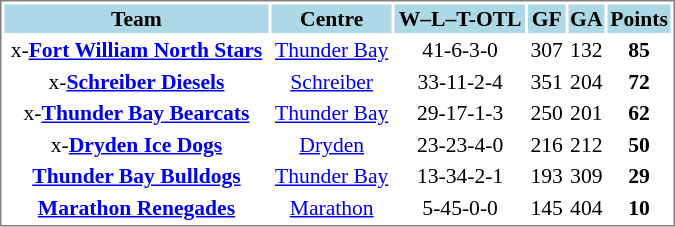<table cellpadding="0">
<tr align="left" style="vertical-align: top">
<td></td>
<td><br><table cellpadding="1" width="450px" style="font-size: 90%; border: 1px solid gray;">
<tr align="center"  bgcolor="#ADD8E6">
<td><strong>Team</strong></td>
<td><strong>Centre</strong></td>
<td><strong>W–L–T-OTL</strong></td>
<td><strong>GF</strong></td>
<td><strong>GA</strong></td>
<td><strong>Points</strong></td>
</tr>
<tr align="center">
<td>x-<strong><a href='#'>Fort William North Stars</a></strong></td>
<td><a href='#'>Thunder Bay</a></td>
<td>41-6-3-0</td>
<td>307</td>
<td>132</td>
<td><strong>85</strong></td>
</tr>
<tr align="center">
<td>x-<strong><a href='#'>Schreiber Diesels</a></strong></td>
<td><a href='#'>Schreiber</a></td>
<td>33-11-2-4</td>
<td>351</td>
<td>204</td>
<td><strong>72</strong></td>
</tr>
<tr align="center">
<td>x-<strong><a href='#'>Thunder Bay Bearcats</a></strong></td>
<td><a href='#'>Thunder Bay</a></td>
<td>29-17-1-3</td>
<td>250</td>
<td>201</td>
<td><strong>62</strong></td>
</tr>
<tr align="center">
<td>x-<strong><a href='#'>Dryden Ice Dogs</a></strong></td>
<td><a href='#'>Dryden</a></td>
<td>23-23-4-0</td>
<td>216</td>
<td>212</td>
<td><strong>50</strong></td>
</tr>
<tr align="center">
<td><strong><a href='#'>Thunder Bay Bulldogs</a></strong></td>
<td><a href='#'>Thunder Bay</a></td>
<td>13-34-2-1</td>
<td>193</td>
<td>309</td>
<td><strong>29</strong></td>
</tr>
<tr align="center">
<td><strong><a href='#'>Marathon Renegades</a></strong></td>
<td><a href='#'>Marathon</a></td>
<td>5-45-0-0</td>
<td>145</td>
<td>404</td>
<td><strong>10</strong></td>
</tr>
</table>
</td>
</tr>
</table>
